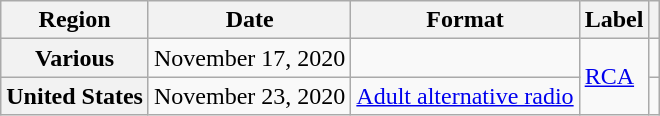<table class="wikitable plainrowheaders">
<tr>
<th scope="col">Region</th>
<th scope="col">Date</th>
<th scope="col">Format</th>
<th scope="col">Label</th>
<th scope="col"></th>
</tr>
<tr>
<th scope="row">Various</th>
<td>November 17, 2020</td>
<td></td>
<td rowspan="2"><a href='#'>RCA</a></td>
<td style="text-align:center;"></td>
</tr>
<tr>
<th scope="row">United States</th>
<td>November 23, 2020</td>
<td><a href='#'>Adult alternative radio</a></td>
<td style="text-align:center;"></td>
</tr>
</table>
